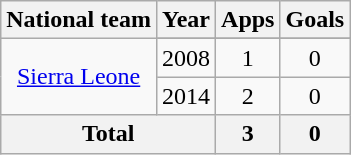<table class="wikitable" style="text-align:center">
<tr>
<th>National team</th>
<th>Year</th>
<th>Apps</th>
<th>Goals</th>
</tr>
<tr>
<td rowspan="3"><a href='#'>Sierra Leone</a></td>
</tr>
<tr>
<td>2008</td>
<td>1</td>
<td>0</td>
</tr>
<tr>
<td>2014</td>
<td>2</td>
<td>0</td>
</tr>
<tr>
<th colspan="2">Total</th>
<th>3</th>
<th>0</th>
</tr>
</table>
